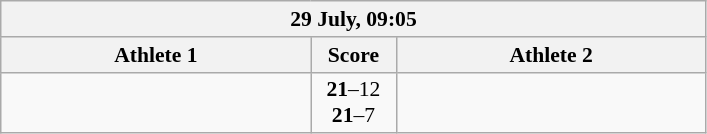<table class="wikitable" style="text-align: center; font-size:90% ">
<tr>
<th colspan=3>29 July, 09:05</th>
</tr>
<tr>
<th align="right" width="200">Athlete 1</th>
<th width="50">Score</th>
<th align="left" width="200">Athlete 2</th>
</tr>
<tr>
<td align=right><strong></strong></td>
<td align=center><strong>21</strong>–12<br><strong>21</strong>–7</td>
<td align=left></td>
</tr>
</table>
